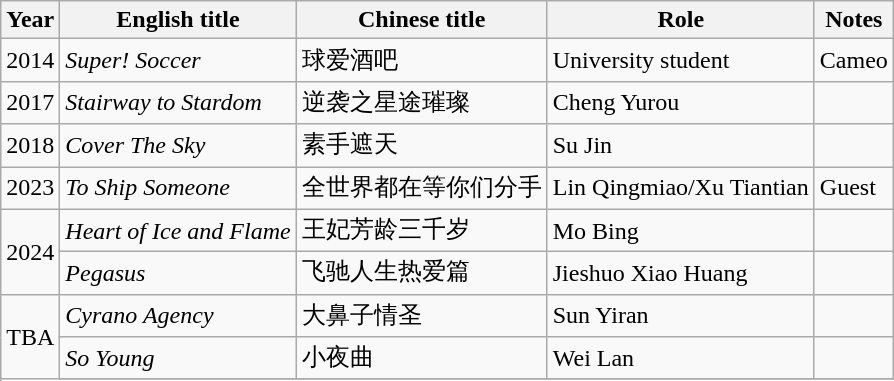<table class="wikitable">
<tr>
<th>Year</th>
<th>English title</th>
<th>Chinese title</th>
<th>Role</th>
<th>Notes</th>
</tr>
<tr>
<td>2014</td>
<td><em>Super! Soccer</em></td>
<td>球爱酒吧</td>
<td>University  student</td>
<td>Cameo</td>
</tr>
<tr>
<td>2017</td>
<td><em>Stairway to Stardom</em></td>
<td>逆袭之星途璀璨</td>
<td>Cheng Yurou</td>
<td></td>
</tr>
<tr>
<td>2018</td>
<td><em>Cover The Sky</em></td>
<td>素手遮天</td>
<td>Su Jin</td>
<td></td>
</tr>
<tr>
<td>2023</td>
<td><em>To Ship Someone</em></td>
<td>全世界都在等你们分手</td>
<td>Lin Qingmiao/Xu Tiantian</td>
<td>Guest</td>
</tr>
<tr>
<td rowspan="2">2024</td>
<td><em>Heart of Ice and Flame</em></td>
<td>王妃芳龄三千岁</td>
<td>Mo Bing</td>
<td></td>
</tr>
<tr>
<td><em>Pegasus</em></td>
<td>飞驰人生热爱篇</td>
<td>Jieshuo Xiao Huang</td>
<td></td>
</tr>
<tr>
<td rowspan=3>TBA</td>
<td><em>Cyrano Agency</em></td>
<td>大鼻子情圣</td>
<td>Sun Yiran</td>
<td></td>
</tr>
<tr>
<td><em>So Young</em></td>
<td>小夜曲</td>
<td>Wei Lan</td>
<td></td>
</tr>
<tr>
</tr>
</table>
